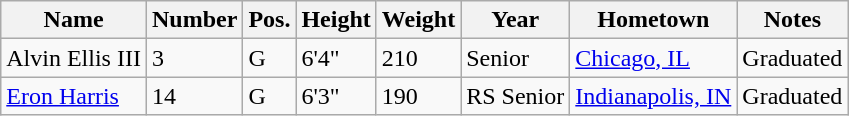<table class="wikitable sortable" border="1">
<tr>
<th>Name</th>
<th>Number</th>
<th>Pos.</th>
<th>Height</th>
<th>Weight</th>
<th>Year</th>
<th>Hometown</th>
<th class="unsortable">Notes</th>
</tr>
<tr>
<td>Alvin Ellis III</td>
<td>3</td>
<td>G</td>
<td>6'4"</td>
<td>210</td>
<td>Senior</td>
<td><a href='#'>Chicago, IL</a></td>
<td>Graduated</td>
</tr>
<tr>
<td><a href='#'>Eron Harris</a></td>
<td>14</td>
<td>G</td>
<td>6'3"</td>
<td>190</td>
<td>RS Senior</td>
<td><a href='#'>Indianapolis, IN</a></td>
<td>Graduated</td>
</tr>
</table>
